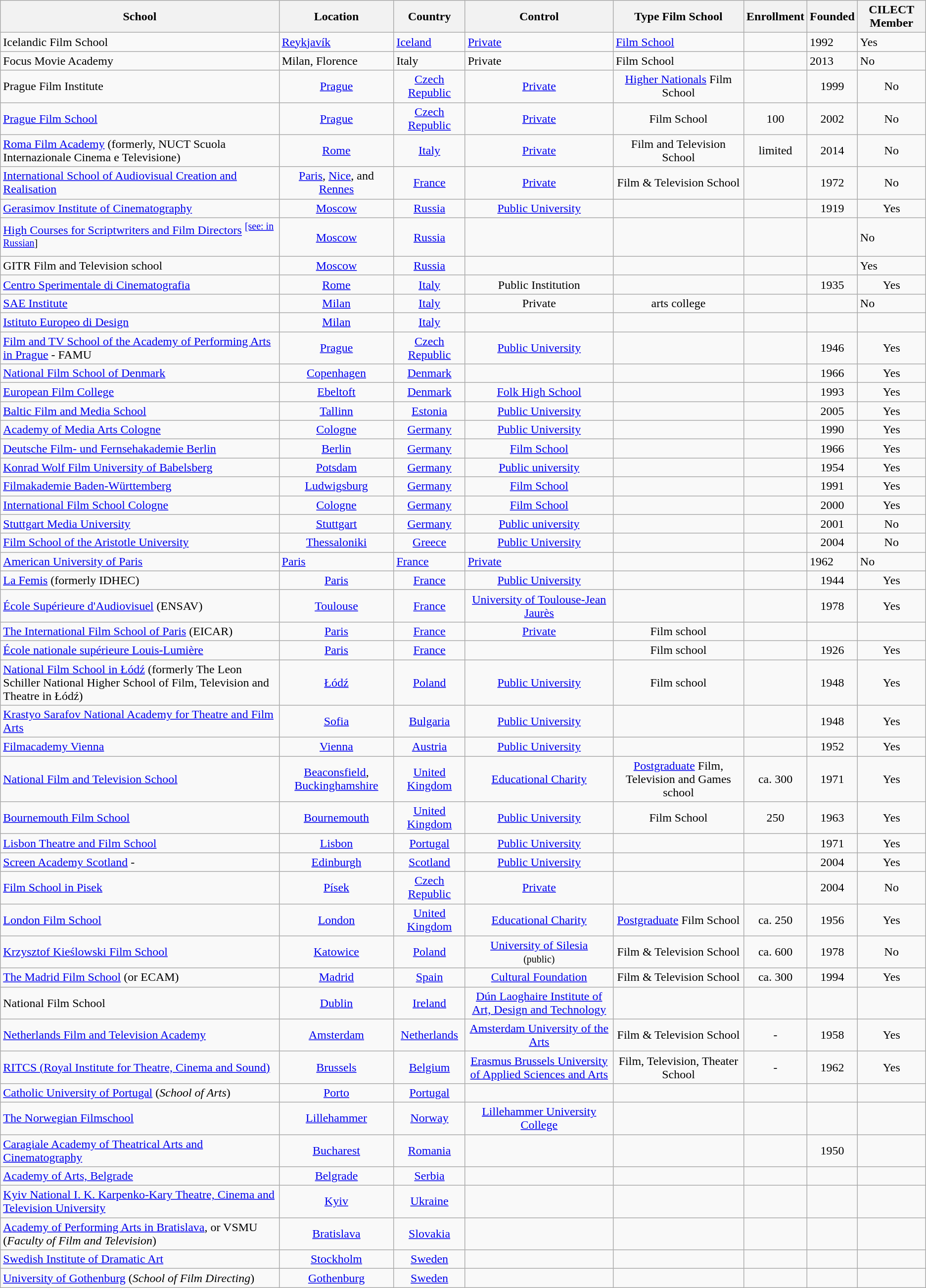<table class="wikitable sortable">
<tr>
<th>School</th>
<th>Location</th>
<th>Country</th>
<th>Control</th>
<th>Type Film School</th>
<th>Enrollment</th>
<th>Founded</th>
<th>CILECT Member</th>
</tr>
<tr>
<td>Icelandic Film School</td>
<td><a href='#'>Reykjavík</a></td>
<td><a href='#'>Iceland</a></td>
<td><a href='#'>Private</a></td>
<td><a href='#'>Film School</a></td>
<td></td>
<td>1992</td>
<td>Yes</td>
</tr>
<tr>
<td>Focus Movie Academy</td>
<td>Milan, Florence</td>
<td>Italy</td>
<td>Private</td>
<td>Film School</td>
<td></td>
<td>2013</td>
<td>No</td>
</tr>
<tr>
<td>Prague Film Institute</td>
<td style="text-align:center;"><a href='#'>Prague</a></td>
<td style="text-align:center;"><a href='#'>Czech Republic</a></td>
<td style="text-align:center;"><a href='#'>Private</a></td>
<td style="text-align:center;"><a href='#'>Higher Nationals</a> Film School</td>
<td style="text-align:center;"></td>
<td style="text-align:center;">1999</td>
<td style="text-align:center;">No</td>
</tr>
<tr>
<td><a href='#'>Prague Film School</a></td>
<td style="text-align:center;"><a href='#'>Prague</a></td>
<td style="text-align:center;"><a href='#'>Czech Republic</a></td>
<td style="text-align:center;"><a href='#'>Private</a></td>
<td style="text-align:center;">Film School</td>
<td style="text-align:center;">100</td>
<td style="text-align:center;">2002</td>
<td style="text-align:center;">No</td>
</tr>
<tr>
<td><a href='#'>Roma Film Academy</a> (formerly, NUCT Scuola Internazionale Cinema e Televisione)</td>
<td style="text-align:center;"><a href='#'>Rome</a></td>
<td style="text-align:center;"><a href='#'>Italy</a></td>
<td style="text-align:center;"><a href='#'>Private</a></td>
<td style="text-align:center;">Film and Television School</td>
<td style="text-align:center;">limited</td>
<td style="text-align:center;">2014</td>
<td style="text-align:center;">No</td>
</tr>
<tr>
<td><a href='#'>International School of Audiovisual Creation and Realisation</a></td>
<td style="text-align:center;"><a href='#'>Paris</a>, <a href='#'>Nice</a>, and <a href='#'>Rennes</a></td>
<td style="text-align:center;"><a href='#'>France</a></td>
<td style="text-align:center;"><a href='#'>Private</a></td>
<td style="text-align:center;">Film & Television School</td>
<td style="text-align:center;"></td>
<td style="text-align:center;">1972</td>
<td style="text-align:center;">No</td>
</tr>
<tr>
<td><a href='#'>Gerasimov Institute of Cinematography</a></td>
<td style="text-align:center;"><a href='#'>Moscow</a></td>
<td style="text-align:center;"><a href='#'>Russia</a></td>
<td style="text-align:center;"><a href='#'>Public University</a></td>
<td style="text-align:center;"></td>
<td style="text-align:center;"></td>
<td style="text-align:center;">1919</td>
<td style="text-align:center;">Yes</td>
</tr>
<tr>
<td><a href='#'>High Courses for Scriptwriters and Film Directors</a> <sup><a href='#'>[see: in Russian</a>]</sup></td>
<td style="text-align:center;"><a href='#'>Moscow</a></td>
<td style="text-align:center;"><a href='#'>Russia</a></td>
<td></td>
<td></td>
<td></td>
<td></td>
<td>No</td>
</tr>
<tr>
<td>GITR Film and Television school</td>
<td style="text-align:center;"><a href='#'>Moscow</a></td>
<td style="text-align:center;"><a href='#'>Russia</a></td>
<td></td>
<td></td>
<td></td>
<td></td>
<td>Yes</td>
</tr>
<tr>
<td><a href='#'>Centro Sperimentale di Cinematografia</a></td>
<td style="text-align:center;"><a href='#'>Rome</a></td>
<td style="text-align:center;"><a href='#'>Italy</a></td>
<td style="text-align:center;">Public Institution</td>
<td style="text-align:center;"></td>
<td style="text-align:center;"></td>
<td style="text-align:center;">1935</td>
<td style="text-align:center;">Yes</td>
</tr>
<tr>
<td><a href='#'>SAE Institute</a></td>
<td style="text-align:center;"><a href='#'>Milan</a></td>
<td style="text-align:center;"><a href='#'>Italy</a></td>
<td style="text-align:center;">Private</td>
<td style="text-align:center;">arts college</td>
<td></td>
<td></td>
<td>No</td>
</tr>
<tr>
<td><a href='#'>Istituto Europeo di Design</a></td>
<td style="text-align:center;"><a href='#'>Milan</a></td>
<td style="text-align:center;"><a href='#'>Italy</a></td>
<td></td>
<td></td>
<td></td>
<td></td>
<td></td>
</tr>
<tr>
<td><a href='#'>Film and TV School of the Academy of Performing Arts in Prague</a> - FAMU</td>
<td style="text-align:center;"><a href='#'>Prague</a></td>
<td style="text-align:center;"><a href='#'>Czech Republic</a></td>
<td style="text-align:center;"><a href='#'>Public University</a></td>
<td style="text-align:center;"></td>
<td style="text-align:center;"></td>
<td style="text-align:center;">1946</td>
<td style="text-align:center;">Yes</td>
</tr>
<tr>
<td><a href='#'>National Film School of Denmark</a></td>
<td style="text-align:center;"><a href='#'>Copenhagen</a></td>
<td style="text-align:center;"><a href='#'>Denmark</a></td>
<td style="text-align:center;"></td>
<td style="text-align:center;"></td>
<td style="text-align:center;"></td>
<td style="text-align:center;">1966</td>
<td style="text-align:center;">Yes</td>
</tr>
<tr>
<td><a href='#'>European Film College</a></td>
<td style="text-align:center;"><a href='#'>Ebeltoft</a></td>
<td style="text-align:center;"><a href='#'>Denmark</a></td>
<td style="text-align:center;"><a href='#'>Folk High School</a></td>
<td style="text-align:center;"></td>
<td style="text-align:center;"></td>
<td style="text-align:center;">1993</td>
<td style="text-align:center;">Yes</td>
</tr>
<tr>
<td><a href='#'>Baltic Film and Media School</a></td>
<td style="text-align:center;"><a href='#'>Tallinn</a></td>
<td style="text-align:center;"><a href='#'>Estonia</a></td>
<td style="text-align:center;"><a href='#'>Public University</a></td>
<td style="text-align:center;"></td>
<td style="text-align:center;"></td>
<td style="text-align:center;">2005</td>
<td style="text-align:center;">Yes</td>
</tr>
<tr>
<td><a href='#'>Academy of Media Arts Cologne</a></td>
<td style="text-align:center;"><a href='#'>Cologne</a></td>
<td style="text-align:center;"><a href='#'>Germany</a></td>
<td style="text-align:center;"><a href='#'>Public University</a></td>
<td style="text-align:center;"></td>
<td style="text-align:center;"></td>
<td style="text-align:center;">1990</td>
<td style="text-align:center;">Yes</td>
</tr>
<tr>
<td><a href='#'>Deutsche Film- und Fernsehakademie Berlin</a></td>
<td style="text-align:center;"><a href='#'>Berlin</a></td>
<td style="text-align:center;"><a href='#'>Germany</a></td>
<td style="text-align:center;"><a href='#'>Film School</a></td>
<td style="text-align:center;"></td>
<td style="text-align:center;"></td>
<td style="text-align:center;">1966</td>
<td style="text-align:center;">Yes</td>
</tr>
<tr>
<td><a href='#'>Konrad Wolf Film University of Babelsberg</a></td>
<td style="text-align:center;"><a href='#'>Potsdam</a></td>
<td style="text-align:center;"><a href='#'>Germany</a></td>
<td style="text-align:center;"><a href='#'>Public university</a></td>
<td style="text-align:center;"></td>
<td style="text-align:center;"></td>
<td style="text-align:center;">1954</td>
<td style="text-align:center;">Yes</td>
</tr>
<tr>
<td><a href='#'>Filmakademie Baden-Württemberg</a></td>
<td style="text-align:center;"><a href='#'>Ludwigsburg</a></td>
<td style="text-align:center;"><a href='#'>Germany</a></td>
<td style="text-align:center;"><a href='#'>Film School</a></td>
<td style="text-align:center;"></td>
<td style="text-align:center;"></td>
<td style="text-align:center;">1991</td>
<td style="text-align:center;">Yes</td>
</tr>
<tr>
<td><a href='#'>International Film School Cologne</a></td>
<td style="text-align:center;"><a href='#'>Cologne</a></td>
<td style="text-align:center;"><a href='#'>Germany</a></td>
<td style="text-align:center;"><a href='#'>Film School</a></td>
<td style="text-align:center;"></td>
<td style="text-align:center;"></td>
<td style="text-align:center;">2000</td>
<td style="text-align:center;">Yes</td>
</tr>
<tr>
<td><a href='#'>Stuttgart Media University</a></td>
<td style="text-align:center;"><a href='#'>Stuttgart</a></td>
<td style="text-align:center;"><a href='#'>Germany</a></td>
<td style="text-align:center;"><a href='#'>Public university</a></td>
<td style="text-align:center;"></td>
<td style="text-align:center;"></td>
<td style="text-align:center;">2001</td>
<td style="text-align:center;">No</td>
</tr>
<tr>
<td><a href='#'>Film School of the Aristotle University</a></td>
<td style="text-align:center;"><a href='#'>Thessaloniki</a></td>
<td style="text-align:center;"><a href='#'>Greece</a></td>
<td style="text-align:center;"><a href='#'>Public University</a></td>
<td style="text-align:center;"></td>
<td style="text-align:center;"></td>
<td style="text-align:center;">2004</td>
<td style="text-align:center;">No</td>
</tr>
<tr>
<td><a href='#'>American University of Paris</a></td>
<td><a href='#'>Paris</a></td>
<td><a href='#'>France</a></td>
<td><a href='#'>Private</a></td>
<td></td>
<td></td>
<td>1962</td>
<td>No</td>
</tr>
<tr>
<td><a href='#'>La Femis</a> (formerly IDHEC)</td>
<td style="text-align:center;"><a href='#'>Paris</a></td>
<td style="text-align:center;"><a href='#'>France</a></td>
<td style="text-align:center;"><a href='#'>Public University</a></td>
<td style="text-align:center;"></td>
<td style="text-align:center;"></td>
<td style="text-align:center;">1944</td>
<td style="text-align:center;">Yes</td>
</tr>
<tr>
<td><a href='#'>École Supérieure d'Audiovisuel</a> (ENSAV)</td>
<td style="text-align:center;"><a href='#'>Toulouse</a></td>
<td style="text-align:center;"><a href='#'>France</a></td>
<td style="text-align:center;"><a href='#'>University of Toulouse-Jean Jaurès</a></td>
<td></td>
<td></td>
<td style="text-align:center;">1978</td>
<td style="text-align:center;">Yes</td>
</tr>
<tr>
<td><a href='#'>The International Film School of Paris</a> (EICAR)</td>
<td style="text-align:center;"><a href='#'>Paris</a></td>
<td style="text-align:center;"><a href='#'>France</a></td>
<td style="text-align:center;"><a href='#'>Private</a></td>
<td style="text-align:center;">Film school</td>
<td></td>
<td></td>
<td></td>
</tr>
<tr>
<td><a href='#'>École nationale supérieure Louis-Lumière</a></td>
<td style="text-align:center;"><a href='#'>Paris</a></td>
<td style="text-align:center;"><a href='#'>France</a></td>
<td style="text-align:center;"></td>
<td style="text-align:center;">Film school</td>
<td></td>
<td style="text-align:center;">1926</td>
<td style="text-align:center;">Yes</td>
</tr>
<tr>
<td><a href='#'>National Film School in Łódź</a> (formerly The Leon Schiller National Higher School of Film, Television and Theatre in Łódź)</td>
<td style="text-align:center;"><a href='#'>Łódź</a></td>
<td style="text-align:center;"><a href='#'>Poland</a></td>
<td style="text-align:center;"><a href='#'>Public University</a></td>
<td style="text-align:center;">Film school</td>
<td style="text-align:center;"></td>
<td style="text-align:center;">1948</td>
<td style="text-align:center;">Yes</td>
</tr>
<tr>
<td><a href='#'>Krastyo Sarafov National Academy for Theatre and Film Arts</a></td>
<td style="text-align:center;"><a href='#'>Sofia</a></td>
<td style="text-align:center;"><a href='#'>Bulgaria</a></td>
<td style="text-align:center;"><a href='#'>Public University</a></td>
<td style="text-align:center;"></td>
<td style="text-align:center;"></td>
<td style="text-align:center;">1948</td>
<td style="text-align:center;">Yes</td>
</tr>
<tr>
<td><a href='#'>Filmacademy Vienna</a></td>
<td style="text-align:center;"><a href='#'>Vienna</a></td>
<td style="text-align:center;"><a href='#'>Austria</a></td>
<td style="text-align:center;"><a href='#'>Public University</a></td>
<td style="text-align:center;"></td>
<td style="text-align:center;"></td>
<td style="text-align:center;">1952</td>
<td style="text-align:center;">Yes</td>
</tr>
<tr>
<td><a href='#'>National Film and Television School</a></td>
<td style="text-align:center;"><a href='#'>Beaconsfield</a>, <a href='#'>Buckinghamshire</a></td>
<td style="text-align:center;"><a href='#'>United Kingdom</a></td>
<td style="text-align:center;"><a href='#'>Educational Charity</a></td>
<td style="text-align:center;"><a href='#'>Postgraduate</a> Film, Television and Games school</td>
<td style="text-align:center;">ca. 300</td>
<td style="text-align:center;">1971</td>
<td style="text-align:center;">Yes</td>
</tr>
<tr>
<td><a href='#'>Bournemouth Film School</a></td>
<td style="text-align:center;"><a href='#'>Bournemouth</a></td>
<td style="text-align:center;"><a href='#'>United Kingdom</a></td>
<td style="text-align:center;"><a href='#'>Public University</a></td>
<td style="text-align:center;">Film School</td>
<td style="text-align:center;">250</td>
<td style="text-align:center;">1963</td>
<td style="text-align:center;">Yes</td>
</tr>
<tr>
<td><a href='#'>Lisbon Theatre and Film School</a></td>
<td style="text-align:center;"><a href='#'>Lisbon</a></td>
<td style="text-align:center;"><a href='#'>Portugal</a></td>
<td style="text-align:center;"><a href='#'>Public University</a></td>
<td style="text-align:center;"></td>
<td style="text-align:center;"></td>
<td style="text-align:center;">1971</td>
<td style="text-align:center;">Yes</td>
</tr>
<tr>
<td><a href='#'>Screen Academy Scotland</a> -</td>
<td style="text-align:center;"><a href='#'>Edinburgh</a></td>
<td style="text-align:center;"><a href='#'>Scotland</a></td>
<td style="text-align:center;"><a href='#'>Public University</a></td>
<td style="text-align:center;"></td>
<td style="text-align:center;"></td>
<td style="text-align:center;">2004</td>
<td style="text-align:center;">Yes</td>
</tr>
<tr>
<td><a href='#'>Film School in Pisek</a></td>
<td style="text-align:center;"><a href='#'>Písek</a></td>
<td style="text-align:center;"><a href='#'>Czech Republic</a></td>
<td style="text-align:center;"><a href='#'>Private</a></td>
<td style="text-align:center;"></td>
<td style="text-align:center;"></td>
<td style="text-align:center;">2004</td>
<td style="text-align:center;">No</td>
</tr>
<tr>
<td><a href='#'>London Film School</a></td>
<td style="text-align:center;"><a href='#'>London</a></td>
<td style="text-align:center;"><a href='#'>United Kingdom</a></td>
<td style="text-align:center;"><a href='#'>Educational Charity</a></td>
<td style="text-align:center;"><a href='#'>Postgraduate</a> Film School</td>
<td style="text-align:center;">ca. 250</td>
<td style="text-align:center;">1956</td>
<td style="text-align:center;">Yes</td>
</tr>
<tr>
<td><a href='#'>Krzysztof Kieślowski Film School</a></td>
<td style="text-align:center;"><a href='#'>Katowice</a></td>
<td style="text-align:center;"><a href='#'>Poland</a></td>
<td style="text-align:center;"><a href='#'>University of Silesia</a><br><small>(public)</small></td>
<td style="text-align:center;">Film & Television School</td>
<td style="text-align:center;">ca. 600</td>
<td style="text-align:center;">1978</td>
<td style="text-align:center;">No</td>
</tr>
<tr>
<td><a href='#'>The Madrid Film School</a> (or ECAM)</td>
<td style="text-align:center;"><a href='#'>Madrid</a></td>
<td style="text-align:center;"><a href='#'>Spain</a></td>
<td style="text-align:center;"><a href='#'>Cultural Foundation</a></td>
<td style="text-align:center;">Film & Television School</td>
<td style="text-align:center;">ca. 300</td>
<td style="text-align:center;">1994</td>
<td style="text-align:center;">Yes</td>
</tr>
<tr>
<td>National Film School</td>
<td style="text-align:center;"><a href='#'>Dublin</a></td>
<td style="text-align:center;"><a href='#'>Ireland</a></td>
<td style="text-align:center;"><a href='#'>Dún Laoghaire Institute of Art, Design and Technology</a></td>
<td></td>
<td></td>
<td></td>
<td></td>
</tr>
<tr>
<td><a href='#'>Netherlands Film and Television Academy</a></td>
<td style="text-align:center;"><a href='#'>Amsterdam</a></td>
<td style="text-align:center;"><a href='#'>Netherlands</a></td>
<td style="text-align:center;"><a href='#'>Amsterdam University of the Arts</a></td>
<td style="text-align:center;">Film & Television School</td>
<td style="text-align:center;">-</td>
<td style="text-align:center;">1958</td>
<td style="text-align:center;">Yes</td>
</tr>
<tr>
<td><a href='#'>RITCS (Royal Institute for Theatre, Cinema and Sound) </a></td>
<td style="text-align:center;"><a href='#'>Brussels</a></td>
<td style="text-align:center;"><a href='#'>Belgium</a></td>
<td style="text-align:center;"><a href='#'>Erasmus Brussels University of Applied Sciences and Arts</a></td>
<td style="text-align:center;">Film, Television, Theater School</td>
<td style="text-align:center;">-</td>
<td style="text-align:center;">1962</td>
<td style="text-align:center;">Yes</td>
</tr>
<tr>
<td><a href='#'>Catholic University of Portugal</a> (<em>School of Arts</em>)</td>
<td style="text-align:center;"><a href='#'>Porto</a></td>
<td style="text-align:center;"><a href='#'>Portugal</a></td>
<td></td>
<td></td>
<td></td>
<td></td>
<td></td>
</tr>
<tr>
<td><a href='#'>The Norwegian Filmschool</a></td>
<td style="text-align:center;"><a href='#'>Lillehammer</a></td>
<td style="text-align:center;"><a href='#'>Norway</a></td>
<td style="text-align:center;"><a href='#'>Lillehammer University College</a></td>
<td></td>
<td></td>
<td></td>
<td></td>
</tr>
<tr>
<td><a href='#'>Caragiale Academy of Theatrical Arts and Cinematography</a></td>
<td style="text-align:center;"><a href='#'>Bucharest</a></td>
<td style="text-align:center;"><a href='#'>Romania</a></td>
<td></td>
<td></td>
<td></td>
<td style="text-align:center;">1950</td>
<td></td>
</tr>
<tr>
<td><a href='#'>Academy of Arts, Belgrade</a></td>
<td style="text-align:center;"><a href='#'>Belgrade</a></td>
<td style="text-align:center;"><a href='#'>Serbia</a></td>
<td></td>
<td></td>
<td></td>
<td></td>
<td></td>
</tr>
<tr>
<td><a href='#'>Kyiv National I. K. Karpenko-Kary Theatre, Cinema and Television University</a></td>
<td style="text-align:center;"><a href='#'>Kyiv</a></td>
<td style="text-align:center;"><a href='#'>Ukraine</a></td>
<td></td>
<td></td>
<td></td>
<td></td>
<td></td>
</tr>
<tr>
<td><a href='#'>Academy of Performing Arts in Bratislava</a>, or VSMU (<em>Faculty of Film and Television</em>)</td>
<td style="text-align:center;"><a href='#'>Bratislava</a></td>
<td style="text-align:center;"><a href='#'>Slovakia</a></td>
<td></td>
<td></td>
<td></td>
<td></td>
<td></td>
</tr>
<tr>
<td><a href='#'>Swedish Institute of Dramatic Art</a></td>
<td style="text-align:center;"><a href='#'>Stockholm</a></td>
<td style="text-align:center;"><a href='#'>Sweden</a></td>
<td></td>
<td></td>
<td></td>
<td></td>
<td></td>
</tr>
<tr>
<td><a href='#'>University of Gothenburg</a> (<em>School of Film Directing</em>)</td>
<td style="text-align:center;"><a href='#'>Gothenburg</a></td>
<td style="text-align:center;"><a href='#'>Sweden</a></td>
<td></td>
<td></td>
<td></td>
<td></td>
<td></td>
</tr>
</table>
